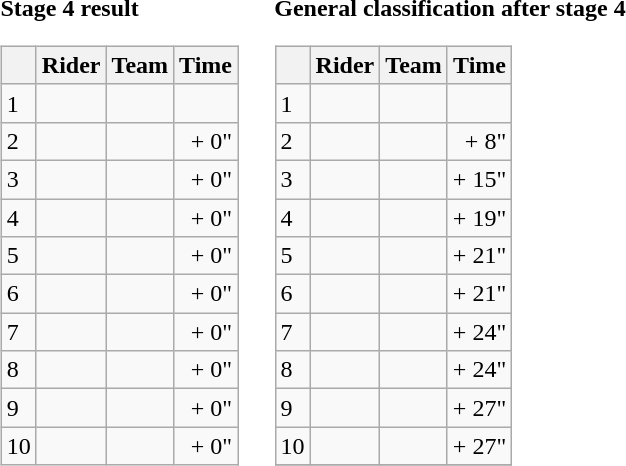<table>
<tr>
<td><strong>Stage 4 result</strong><br><table class="wikitable">
<tr>
<th></th>
<th>Rider</th>
<th>Team</th>
<th>Time</th>
</tr>
<tr>
<td>1</td>
<td></td>
<td></td>
<td align="right"></td>
</tr>
<tr>
<td>2</td>
<td></td>
<td></td>
<td align="right">+ 0"</td>
</tr>
<tr>
<td>3</td>
<td> </td>
<td></td>
<td align="right">+ 0"</td>
</tr>
<tr>
<td>4</td>
<td></td>
<td></td>
<td align="right">+ 0"</td>
</tr>
<tr>
<td>5</td>
<td></td>
<td></td>
<td align="right">+ 0"</td>
</tr>
<tr>
<td>6</td>
<td></td>
<td></td>
<td align="right">+ 0"</td>
</tr>
<tr>
<td>7</td>
<td></td>
<td></td>
<td align="right">+ 0"</td>
</tr>
<tr>
<td>8</td>
<td></td>
<td></td>
<td align="right">+ 0"</td>
</tr>
<tr>
<td>9</td>
<td></td>
<td></td>
<td align="right">+ 0"</td>
</tr>
<tr>
<td>10</td>
<td></td>
<td></td>
<td align="right">+ 0"</td>
</tr>
</table>
</td>
<td></td>
<td><strong>General classification after stage 4</strong><br><table class="wikitable">
<tr>
<th></th>
<th>Rider</th>
<th>Team</th>
<th>Time</th>
</tr>
<tr>
<td>1</td>
<td> </td>
<td></td>
<td align="right"></td>
</tr>
<tr>
<td>2</td>
<td></td>
<td></td>
<td align="right">+ 8"</td>
</tr>
<tr>
<td>3</td>
<td></td>
<td></td>
<td align="right">+ 15"</td>
</tr>
<tr>
<td>4</td>
<td></td>
<td></td>
<td align="right">+ 19"</td>
</tr>
<tr>
<td>5</td>
<td></td>
<td></td>
<td align="right">+ 21"</td>
</tr>
<tr>
<td>6</td>
<td></td>
<td></td>
<td align="right">+ 21"</td>
</tr>
<tr>
<td>7</td>
<td></td>
<td></td>
<td align="right">+ 24"</td>
</tr>
<tr>
<td>8</td>
<td></td>
<td></td>
<td align="right">+ 24"</td>
</tr>
<tr>
<td>9</td>
<td></td>
<td></td>
<td align="right">+ 27"</td>
</tr>
<tr>
<td>10</td>
<td></td>
<td></td>
<td align="right">+ 27"</td>
</tr>
<tr>
</tr>
</table>
</td>
</tr>
</table>
